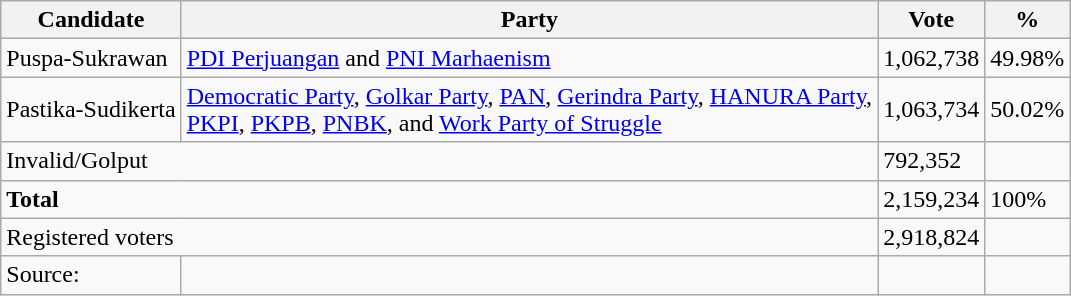<table class="wikitable sortable">
<tr>
<th>Candidate</th>
<th>Party</th>
<th>Vote</th>
<th>%</th>
</tr>
<tr>
<td>Puspa-Sukrawan</td>
<td><a href='#'>PDI Perjuangan</a> and <a href='#'>PNI Marhaenism</a></td>
<td>1,062,738</td>
<td>49.98%</td>
</tr>
<tr>
<td>Pastika-Sudikerta</td>
<td><a href='#'>Democratic Party</a>, <a href='#'>Golkar Party</a>, <a href='#'>PAN</a>, <a href='#'>Gerindra Party</a>, <a href='#'>HANURA Party</a>,<br><a href='#'>PKPI</a>, <a href='#'>PKPB</a>, <a href='#'>PNBK</a>, and <a href='#'>Work Party of Struggle</a></td>
<td>1,063,734</td>
<td>50.02%</td>
</tr>
<tr>
<td colspan="2">Invalid/Golput</td>
<td>792,352</td>
<td></td>
</tr>
<tr>
<td colspan="2"><strong>Total</strong></td>
<td>2,159,234</td>
<td>100%</td>
</tr>
<tr>
<td colspan="2">Registered voters</td>
<td>2,918,824</td>
<td></td>
</tr>
<tr>
<td>Source:</td>
<td></td>
<td></td>
<td></td>
</tr>
</table>
